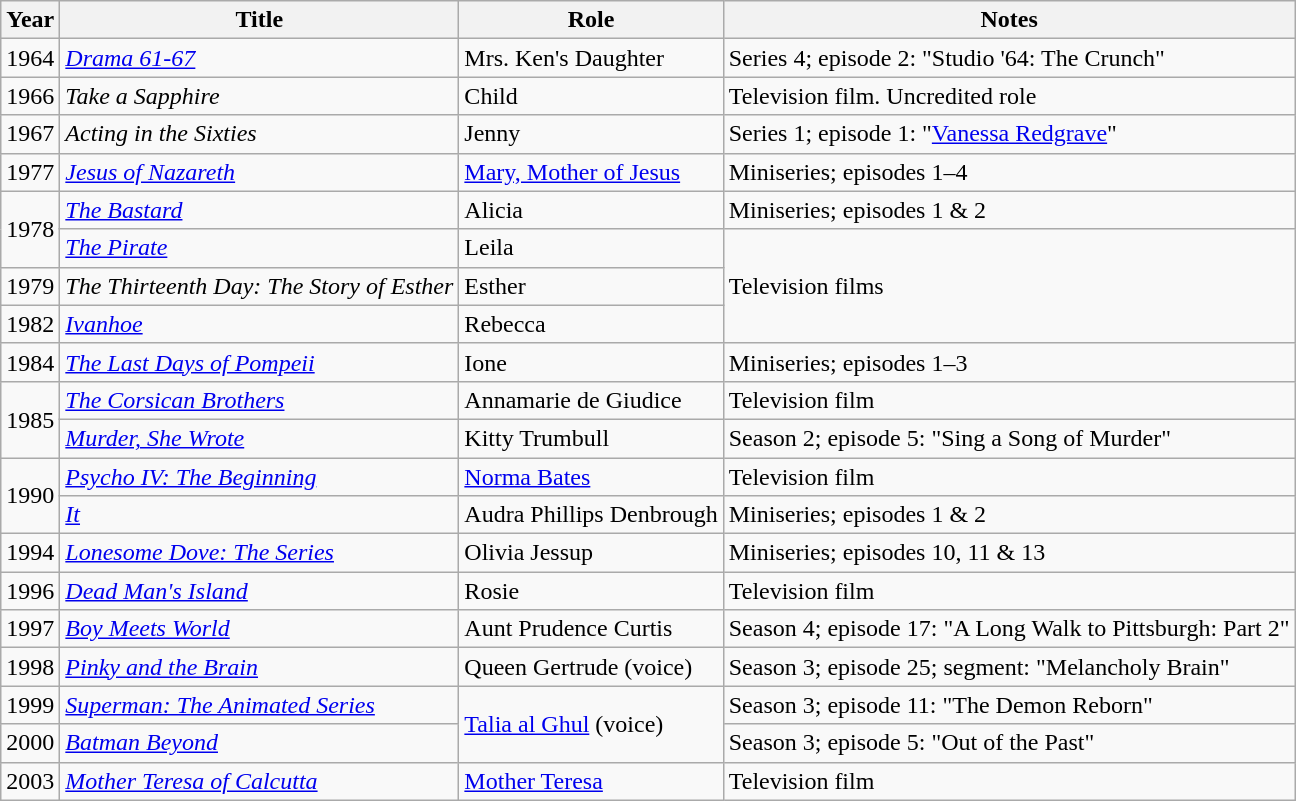<table class="wikitable sortable">
<tr>
<th>Year</th>
<th>Title</th>
<th>Role</th>
<th class="unsortable">Notes</th>
</tr>
<tr>
<td>1964</td>
<td><em><a href='#'>Drama 61-67</a></em></td>
<td>Mrs. Ken's Daughter</td>
<td>Series 4; episode 2: "Studio '64: The Crunch"</td>
</tr>
<tr>
<td>1966</td>
<td><em>Take a Sapphire</em></td>
<td>Child</td>
<td>Television film. Uncredited role</td>
</tr>
<tr>
<td>1967</td>
<td><em>Acting in the Sixties</em></td>
<td>Jenny</td>
<td>Series 1; episode 1: "<a href='#'>Vanessa Redgrave</a>"</td>
</tr>
<tr>
<td>1977</td>
<td><em><a href='#'>Jesus of Nazareth</a></em></td>
<td><a href='#'>Mary, Mother of Jesus</a></td>
<td>Miniseries; episodes 1–4</td>
</tr>
<tr>
<td rowspan=2>1978</td>
<td><em><a href='#'>The Bastard</a></em></td>
<td>Alicia</td>
<td>Miniseries; episodes 1 & 2</td>
</tr>
<tr>
<td><em><a href='#'>The Pirate</a></em></td>
<td>Leila</td>
<td rowspan=3>Television films</td>
</tr>
<tr>
<td>1979</td>
<td><em>The Thirteenth Day: The Story of Esther</em></td>
<td>Esther</td>
</tr>
<tr>
<td>1982</td>
<td><em><a href='#'>Ivanhoe</a></em></td>
<td>Rebecca</td>
</tr>
<tr>
<td>1984</td>
<td><em><a href='#'>The Last Days of Pompeii</a></em></td>
<td>Ione</td>
<td>Miniseries; episodes 1–3</td>
</tr>
<tr>
<td rowspan=2>1985</td>
<td><em><a href='#'>The Corsican Brothers</a></em></td>
<td>Annamarie de Giudice</td>
<td>Television film</td>
</tr>
<tr>
<td><em><a href='#'>Murder, She Wrote</a></em></td>
<td>Kitty Trumbull</td>
<td>Season 2; episode 5: "Sing a Song of Murder"</td>
</tr>
<tr>
<td rowspan=2>1990</td>
<td><em><a href='#'>Psycho IV: The Beginning</a></em></td>
<td><a href='#'>Norma Bates</a></td>
<td>Television film</td>
</tr>
<tr>
<td><em><a href='#'>It</a></em></td>
<td>Audra Phillips Denbrough</td>
<td>Miniseries; episodes 1 & 2</td>
</tr>
<tr>
<td>1994</td>
<td><em><a href='#'>Lonesome Dove: The Series</a></em></td>
<td>Olivia Jessup</td>
<td>Miniseries; episodes 10, 11 & 13</td>
</tr>
<tr>
<td>1996</td>
<td><em><a href='#'>Dead Man's Island</a></em></td>
<td>Rosie</td>
<td>Television film</td>
</tr>
<tr>
<td>1997</td>
<td><em><a href='#'>Boy Meets World</a></em></td>
<td>Aunt Prudence Curtis</td>
<td>Season 4; episode 17: "A Long Walk to Pittsburgh: Part 2"</td>
</tr>
<tr>
<td>1998</td>
<td><em><a href='#'>Pinky and the Brain</a></em></td>
<td>Queen Gertrude (voice)</td>
<td>Season 3; episode 25; segment: "Melancholy Brain"</td>
</tr>
<tr>
<td>1999</td>
<td><em><a href='#'>Superman: The Animated Series</a></em></td>
<td rowspan=2><a href='#'>Talia al Ghul</a> (voice)</td>
<td>Season 3; episode 11: "The Demon Reborn"</td>
</tr>
<tr>
<td>2000</td>
<td><em><a href='#'>Batman Beyond</a></em></td>
<td>Season 3; episode 5: "Out of the Past"</td>
</tr>
<tr>
<td>2003</td>
<td><em><a href='#'>Mother Teresa of Calcutta</a></em></td>
<td><a href='#'>Mother Teresa</a></td>
<td>Television film</td>
</tr>
</table>
